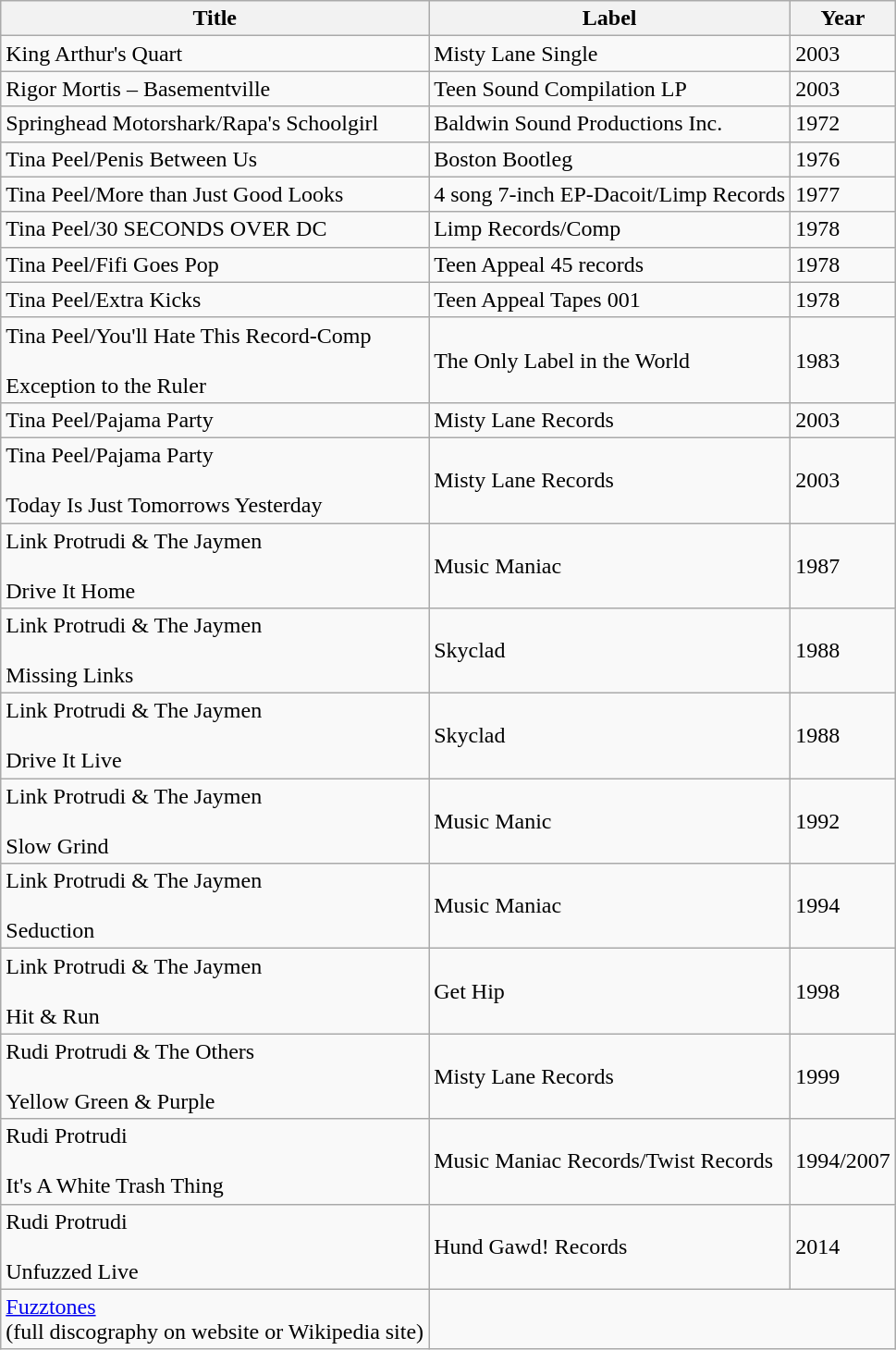<table class="wikitable">
<tr>
<th>Title</th>
<th>Label</th>
<th>Year</th>
</tr>
<tr>
<td>King Arthur's Quart</td>
<td>Misty Lane Single</td>
<td>2003</td>
</tr>
<tr>
<td>Rigor Mortis – Basementville</td>
<td>Teen Sound Compilation LP</td>
<td>2003</td>
</tr>
<tr>
<td>Springhead Motorshark/Rapa's Schoolgirl</td>
<td>Baldwin Sound Productions Inc.</td>
<td>1972</td>
</tr>
<tr>
<td>Tina Peel/Penis Between Us</td>
<td>Boston Bootleg</td>
<td>1976</td>
</tr>
<tr>
<td>Tina Peel/More than Just Good Looks</td>
<td>4 song 7-inch EP-Dacoit/Limp Records</td>
<td>1977</td>
</tr>
<tr>
<td>Tina Peel/30 SECONDS OVER DC</td>
<td>Limp Records/Comp</td>
<td>1978</td>
</tr>
<tr>
<td>Tina Peel/Fifi Goes Pop</td>
<td>Teen Appeal 45 records</td>
<td>1978</td>
</tr>
<tr>
<td>Tina Peel/Extra Kicks</td>
<td>Teen Appeal Tapes 001</td>
<td>1978</td>
</tr>
<tr>
<td>Tina Peel/You'll Hate This Record-Comp<br><br>Exception to the Ruler</td>
<td>The Only Label in the World</td>
<td>1983</td>
</tr>
<tr>
<td>Tina Peel/Pajama Party</td>
<td>Misty Lane Records</td>
<td>2003</td>
</tr>
<tr>
<td>Tina Peel/Pajama Party<br><br>Today Is Just Tomorrows Yesterday</td>
<td>Misty Lane Records</td>
<td>2003</td>
</tr>
<tr>
<td>Link Protrudi & The Jaymen<br><br>Drive It Home</td>
<td>Music Maniac</td>
<td>1987</td>
</tr>
<tr>
<td>Link Protrudi & The Jaymen<br><br>Missing Links</td>
<td>Skyclad</td>
<td>1988</td>
</tr>
<tr>
<td>Link Protrudi & The Jaymen<br><br>Drive It Live</td>
<td>Skyclad</td>
<td>1988</td>
</tr>
<tr>
<td>Link Protrudi & The Jaymen<br><br>Slow Grind</td>
<td>Music Manic</td>
<td>1992</td>
</tr>
<tr>
<td>Link Protrudi & The Jaymen<br><br>Seduction</td>
<td>Music Maniac</td>
<td>1994</td>
</tr>
<tr>
<td>Link Protrudi & The Jaymen<br><br>Hit & Run</td>
<td>Get Hip</td>
<td>1998</td>
</tr>
<tr>
<td>Rudi Protrudi & The Others<br><br>Yellow Green & Purple</td>
<td>Misty Lane Records</td>
<td>1999</td>
</tr>
<tr>
<td>Rudi Protrudi <br><br>It's A White Trash Thing</td>
<td>Music Maniac Records/Twist Records</td>
<td>1994/2007</td>
</tr>
<tr>
<td>Rudi Protrudi <br><br>Unfuzzed Live</td>
<td>Hund Gawd! Records</td>
<td>2014</td>
</tr>
<tr>
<td><a href='#'>Fuzztones</a> <br>(full discography on website or Wikipedia site)</td>
</tr>
</table>
